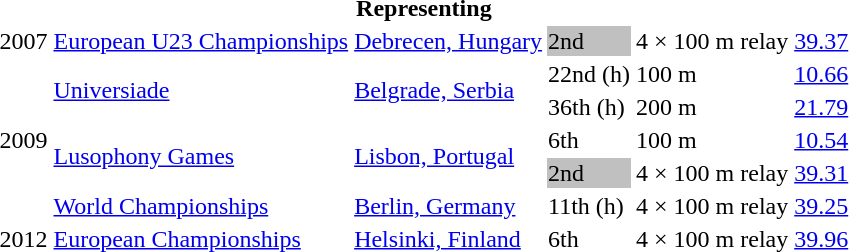<table>
<tr>
<th colspan="6">Representing </th>
</tr>
<tr>
<td>2007</td>
<td><a href='#'>European U23 Championships</a></td>
<td><a href='#'>Debrecen, Hungary</a></td>
<td bgcolor=silver>2nd</td>
<td>4 × 100 m relay</td>
<td><a href='#'>39.37</a></td>
</tr>
<tr>
<td rowspan=5>2009</td>
<td rowspan=2><a href='#'>Universiade</a></td>
<td rowspan=2><a href='#'>Belgrade, Serbia</a></td>
<td>22nd (h)</td>
<td>100 m</td>
<td><a href='#'>10.66</a></td>
</tr>
<tr>
<td>36th (h)</td>
<td>200 m</td>
<td><a href='#'>21.79</a></td>
</tr>
<tr>
<td rowspan=2><a href='#'>Lusophony Games</a></td>
<td rowspan=2><a href='#'>Lisbon, Portugal</a></td>
<td>6th</td>
<td>100 m</td>
<td><a href='#'>10.54</a></td>
</tr>
<tr>
<td bgcolor=silver>2nd</td>
<td>4 × 100 m relay</td>
<td><a href='#'>39.31</a></td>
</tr>
<tr>
<td><a href='#'>World Championships</a></td>
<td><a href='#'>Berlin, Germany</a></td>
<td>11th (h)</td>
<td>4 × 100 m relay</td>
<td><a href='#'>39.25</a></td>
</tr>
<tr>
<td>2012</td>
<td><a href='#'>European Championships</a></td>
<td><a href='#'>Helsinki, Finland</a></td>
<td>6th</td>
<td>4 × 100 m relay</td>
<td><a href='#'>39.96</a></td>
</tr>
</table>
